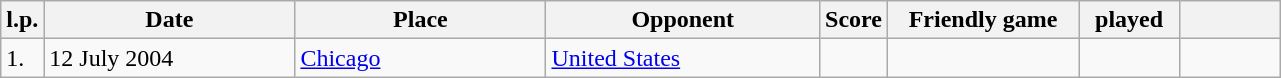<table class="wikitable">
<tr>
<th width=15>l.p.</th>
<th width=160>Date</th>
<th width=160>Place</th>
<th width=175>Opponent</th>
<th width=35>Score</th>
<th width=120>Friendly game</th>
<th width=60>played</th>
<th width=60></th>
</tr>
<tr>
<td>1.</td>
<td>12 July 2004</td>
<td><a href='#'>Chicago</a></td>
<td><a href='#'>United States</a></td>
<td></td>
<td></td>
<td></td>
<td></td>
</tr>
</table>
